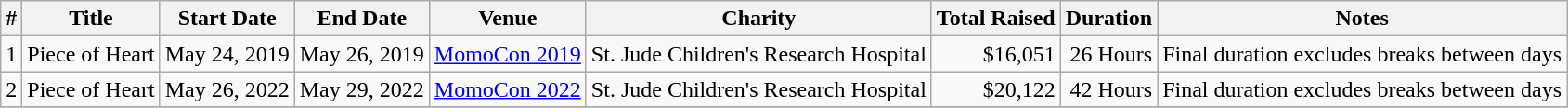<table class="wikitable">
<tr>
<th>#</th>
<th>Title</th>
<th>Start Date</th>
<th>End Date</th>
<th>Venue</th>
<th>Charity</th>
<th>Total Raised</th>
<th>Duration</th>
<th>Notes</th>
</tr>
<tr>
<td>1</td>
<td>Piece of Heart</td>
<td>May 24, 2019</td>
<td>May 26, 2019</td>
<td><a href='#'>MomoCon 2019</a></td>
<td>St. Jude Children's Research Hospital</td>
<td style="text-align: right;">$16,051</td>
<td style="text-align: right;">26 Hours</td>
<td>Final duration excludes breaks between days</td>
</tr>
<tr>
<td>2</td>
<td>Piece of Heart</td>
<td>May 26, 2022</td>
<td>May 29, 2022</td>
<td><a href='#'>MomoCon 2022</a></td>
<td>St. Jude Children's Research Hospital</td>
<td style="text-align: right;">$20,122</td>
<td style="text-align: right;">42 Hours</td>
<td>Final duration excludes breaks between days</td>
</tr>
<tr>
</tr>
</table>
